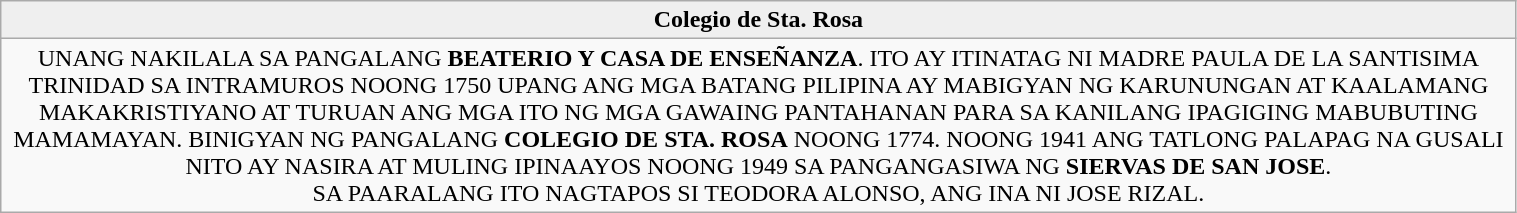<table class="wikitable" style="width:80%; text-align:center;">
<tr>
<th style="width:20%; background:#efefef;">Colegio de Sta. Rosa</th>
</tr>
<tr>
<td>UNANG NAKILALA SA PANGALANG <strong>BEATERIO Y CASA DE ENSEÑANZA</strong>. ITO AY ITINATAG NI MADRE PAULA DE LA SANTISIMA TRINIDAD SA INTRAMUROS NOONG 1750 UPANG ANG MGA BATANG PILIPINA AY MABIGYAN NG KARUNUNGAN AT KAALAMANG MAKAKRISTIYANO AT TURUAN ANG MGA ITO NG MGA GAWAING PANTAHANAN PARA SA KANILANG IPAGIGING MABUBUTING MAMAMAYAN. BINIGYAN NG PANGALANG <strong>COLEGIO DE STA. ROSA</strong> NOONG 1774. NOONG 1941 ANG TATLONG PALAPAG NA GUSALI NITO AY NASIRA AT MULING IPINAAYOS NOONG 1949 SA PANGANGASIWA NG <strong>SIERVAS DE SAN JOSE</strong>.<br>SA PAARALANG ITO NAGTAPOS SI TEODORA ALONSO, ANG INA NI JOSE RIZAL.</td>
</tr>
</table>
